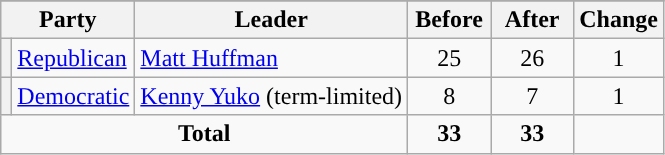<table class="wikitable" style="text-align:center;">
<tr>
</tr>
<tr>
<th colspan=2>Party</th>
<th>Leader</th>
<th style="width:3em">Before</th>
<th style="width:3em">After</th>
<th style="width:3em">Change</th>
</tr>
<tr>
<th style="background-color:"></th>
<td style="text-align:left;"><a href='#'>Republican</a></td>
<td style="text-align:left;"><a href='#'>Matt Huffman</a></td>
<td>25</td>
<td>26</td>
<td> 1</td>
</tr>
<tr>
<th style="background-color:"></th>
<td style="text-align:left;"><a href='#'>Democratic</a></td>
<td style="text-align:left;"><a href='#'>Kenny Yuko</a> (term-limited)</td>
<td>8</td>
<td>7</td>
<td> 1</td>
</tr>
<tr>
<td colspan=3><strong>Total</strong></td>
<td><strong>33</strong></td>
<td><strong>33</strong></td>
<td></td>
</tr>
</table>
